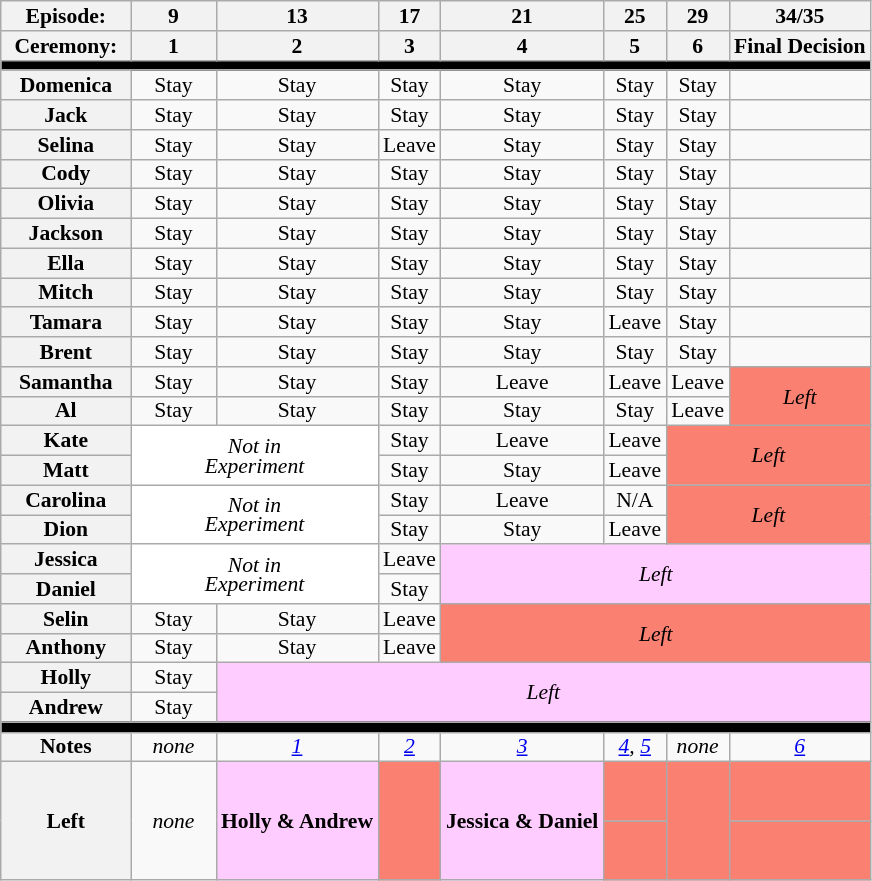<table class="wikitable" style="text-align:center; font-size:90%; line-height:13px;">
<tr>
<th width=80>Episode:</th>
<th width=50>9</th>
<th>13</th>
<th>17</th>
<th>21</th>
<th>25</th>
<th>29</th>
<th>34/35</th>
</tr>
<tr>
<th>Ceremony:</th>
<th>1</th>
<th>2</th>
<th>3</th>
<th>4</th>
<th>5</th>
<th>6</th>
<th>Final Decision</th>
</tr>
<tr>
<th style="background:#000;" colspan="9"></th>
</tr>
<tr>
<th>Domenica</th>
<td>Stay</td>
<td>Stay</td>
<td>Stay</td>
<td>Stay</td>
<td>Stay</td>
<td>Stay</td>
<td></td>
</tr>
<tr>
<th>Jack</th>
<td>Stay</td>
<td>Stay</td>
<td>Stay</td>
<td>Stay</td>
<td>Stay</td>
<td>Stay</td>
<td></td>
</tr>
<tr>
<th>Selina</th>
<td>Stay</td>
<td>Stay</td>
<td>Leave</td>
<td>Stay</td>
<td>Stay</td>
<td>Stay</td>
<td></td>
</tr>
<tr>
<th>Cody</th>
<td>Stay</td>
<td>Stay</td>
<td>Stay</td>
<td>Stay</td>
<td>Stay</td>
<td>Stay</td>
<td></td>
</tr>
<tr>
<th>Olivia</th>
<td>Stay</td>
<td>Stay</td>
<td>Stay</td>
<td>Stay</td>
<td>Stay</td>
<td>Stay</td>
<td></td>
</tr>
<tr>
<th>Jackson</th>
<td>Stay</td>
<td>Stay</td>
<td>Stay</td>
<td>Stay</td>
<td>Stay</td>
<td>Stay</td>
<td></td>
</tr>
<tr>
<th>Ella</th>
<td>Stay</td>
<td>Stay</td>
<td>Stay</td>
<td>Stay</td>
<td>Stay</td>
<td>Stay</td>
<td></td>
</tr>
<tr>
<th>Mitch</th>
<td>Stay</td>
<td>Stay</td>
<td>Stay</td>
<td>Stay</td>
<td>Stay</td>
<td>Stay</td>
<td></td>
</tr>
<tr>
<th>Tamara</th>
<td>Stay</td>
<td>Stay</td>
<td>Stay</td>
<td>Stay</td>
<td>Leave</td>
<td>Stay</td>
<td></td>
</tr>
<tr>
<th>Brent</th>
<td>Stay</td>
<td>Stay</td>
<td>Stay</td>
<td>Stay</td>
<td>Stay</td>
<td>Stay</td>
<td></td>
</tr>
<tr>
<th>Samantha</th>
<td>Stay</td>
<td>Stay</td>
<td>Stay</td>
<td>Leave</td>
<td>Leave</td>
<td>Leave</td>
<td rowspan=2 colspan=2 style="background:salmon; text-align:center;"><em>Left</em></td>
</tr>
<tr>
<th>Al</th>
<td>Stay</td>
<td>Stay</td>
<td>Stay</td>
<td>Stay</td>
<td>Stay</td>
<td>Leave</td>
</tr>
<tr>
<th>Kate</th>
<td rowspan=2 colspan=2 style="background:white; text-align:center;"><em>Not in<br>Experiment</em></td>
<td>Stay</td>
<td>Leave</td>
<td>Leave</td>
<td rowspan=2 colspan=3 style="background:salmon; text-align:center;"><em>Left</em></td>
</tr>
<tr>
<th>Matt</th>
<td>Stay</td>
<td>Stay</td>
<td>Leave</td>
</tr>
<tr>
<th>Carolina</th>
<td rowspan=2 colspan=2 style="background:white; text-align:center;"><em>Not in<br>Experiment</em></td>
<td>Stay</td>
<td>Leave</td>
<td>N/A</td>
<td rowspan=2 colspan=3 style="background:salmon; text-align:center;"><em>Left</em></td>
</tr>
<tr>
<th>Dion</th>
<td>Stay</td>
<td>Stay</td>
<td>Leave</td>
</tr>
<tr>
<th>Jessica</th>
<td rowspan=2 colspan=2 style="background:white; text-align:center;"><em>Not in<br>Experiment</em></td>
<td>Leave</td>
<td rowspan=2 colspan=4 style="background:#fcf; text-align:center;"><em>Left</em></td>
</tr>
<tr>
<th>Daniel</th>
<td>Stay</td>
</tr>
<tr>
<th>Selin</th>
<td>Stay</td>
<td>Stay</td>
<td>Leave</td>
<td rowspan=2 colspan=5 style="background:salmon; text-align:center;"><em>Left</em></td>
</tr>
<tr>
<th>Anthony</th>
<td>Stay</td>
<td>Stay</td>
<td>Leave</td>
</tr>
<tr>
<th>Holly</th>
<td>Stay</td>
<td rowspan=2 colspan=6 style="background:#fcf; text-align:center;"><em>Left</em></td>
</tr>
<tr>
<th>Andrew</th>
<td>Stay</td>
</tr>
<tr>
<th style="background:#000;" colspan="9"></th>
</tr>
<tr>
<th>Notes</th>
<td><em>none</em></td>
<td><em><a href='#'>1</a></em></td>
<td><em><a href='#'>2</a></em></td>
<td><em><a href='#'>3</a></em></td>
<td><em><a href='#'>4</a>, <a href='#'>5</a></em></td>
<td><em>none</em></td>
<td><em><a href='#'>6</a></em></td>
</tr>
<tr>
<th rowspan=2 style=height:5em;">Left</th>
<td rowspan=2><em>none</em></td>
<td rowspan=2 style="background:#fcf; text-align:center;"><strong>Holly & Andrew</strong></td>
<td rowspan=2 style="background:salmon; text-align:center;"></td>
<td rowspan=2 style="background:#fcf; text-align:center;"><strong>Jessica & Daniel</strong></td>
<td style="background:salmon; text-align:center;"></td>
<td rowspan=2 style="background:salmon; text-align:center;"></td>
<td style="background:salmon; text-align:center;"></td>
</tr>
<tr>
<td style="background:salmon; text-align:center;"></td>
<td style="background:salmon; text-align:center;"></td>
</tr>
</table>
